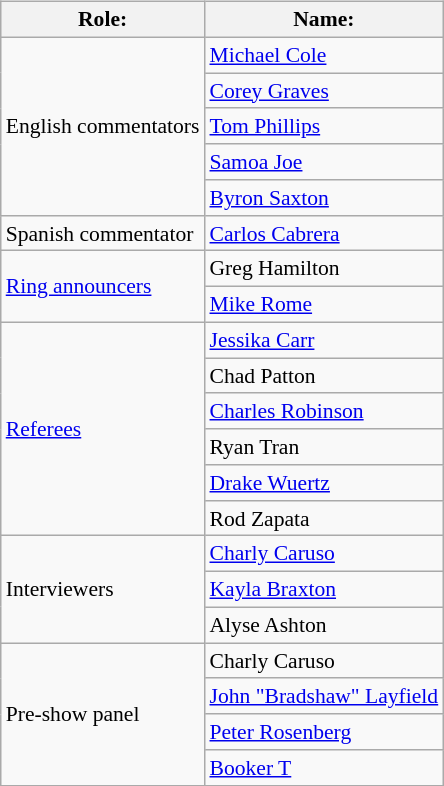<table class=wikitable style="font-size:90%; margin: 0.5em 0 0.5em 1em; float: right; clear: right;">
<tr>
<th>Role:</th>
<th>Name:</th>
</tr>
<tr>
<td rowspan=5>English commentators</td>
<td><a href='#'>Michael Cole</a> </td>
</tr>
<tr>
<td><a href='#'>Corey Graves</a> </td>
</tr>
<tr>
<td><a href='#'>Tom Phillips</a> </td>
</tr>
<tr>
<td><a href='#'>Samoa Joe</a> </td>
</tr>
<tr>
<td><a href='#'>Byron Saxton</a> </td>
</tr>
<tr>
<td>Spanish commentator</td>
<td><a href='#'>Carlos Cabrera</a></td>
</tr>
<tr>
<td rowspan=2><a href='#'>Ring announcers</a></td>
<td>Greg Hamilton </td>
</tr>
<tr>
<td><a href='#'>Mike Rome</a> </td>
</tr>
<tr>
<td rowspan=6><a href='#'>Referees</a></td>
<td><a href='#'>Jessika Carr</a></td>
</tr>
<tr>
<td>Chad Patton</td>
</tr>
<tr>
<td><a href='#'>Charles Robinson</a></td>
</tr>
<tr>
<td>Ryan Tran</td>
</tr>
<tr>
<td><a href='#'>Drake Wuertz</a></td>
</tr>
<tr>
<td>Rod Zapata</td>
</tr>
<tr>
<td rowspan=3>Interviewers</td>
<td><a href='#'>Charly Caruso</a></td>
</tr>
<tr>
<td><a href='#'>Kayla Braxton</a></td>
</tr>
<tr>
<td>Alyse Ashton</td>
</tr>
<tr>
<td rowspan="4">Pre-show panel</td>
<td>Charly Caruso</td>
</tr>
<tr>
<td><a href='#'>John "Bradshaw" Layfield</a></td>
</tr>
<tr>
<td><a href='#'>Peter Rosenberg</a></td>
</tr>
<tr>
<td><a href='#'>Booker T</a></td>
</tr>
<tr>
</tr>
</table>
